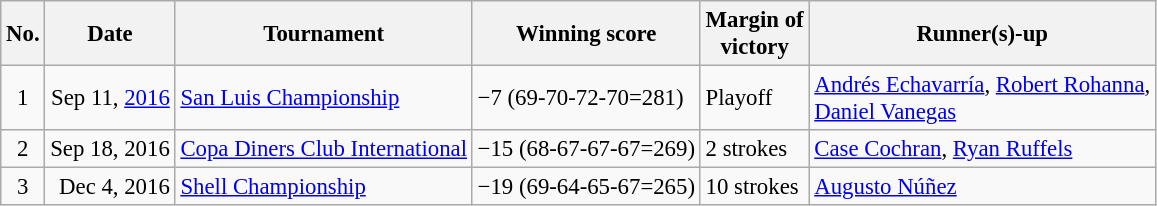<table class="wikitable" style="font-size:95%;">
<tr>
<th>No.</th>
<th>Date</th>
<th>Tournament</th>
<th>Winning score</th>
<th>Margin of<br>victory</th>
<th>Runner(s)-up</th>
</tr>
<tr>
<td align=center>1</td>
<td align=right>Sep 11, <a href='#'>2016</a></td>
<td><a href='#'>San Luis Championship</a></td>
<td>−7 (69-70-72-70=281)</td>
<td>Playoff</td>
<td> <a href='#'>Andrés Echavarría</a>,  <a href='#'>Robert Rohanna</a>,<br> <a href='#'>Daniel Vanegas</a></td>
</tr>
<tr>
<td align=center>2</td>
<td align=right>Sep 18, 2016</td>
<td><a href='#'>Copa Diners Club International</a></td>
<td>−15 (68-67-67-67=269)</td>
<td>2 strokes</td>
<td> <a href='#'>Case Cochran</a>,  <a href='#'>Ryan Ruffels</a></td>
</tr>
<tr>
<td align=center>3</td>
<td align=right>Dec 4, 2016</td>
<td><a href='#'>Shell Championship</a></td>
<td>−19 (69-64-65-67=265)</td>
<td>10 strokes</td>
<td> <a href='#'>Augusto Núñez</a></td>
</tr>
</table>
